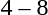<table style="text-align:center">
<tr>
<th width=200></th>
<th width=100></th>
<th width=200></th>
</tr>
<tr>
<td align=right></td>
<td>4 – 8</td>
<td align=left><strong></strong></td>
</tr>
</table>
